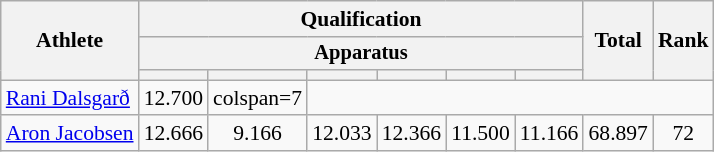<table class="wikitable" style="font-size:90%">
<tr>
<th rowspan=3>Athlete</th>
<th colspan =6>Qualification</th>
<th rowspan=3>Total</th>
<th rowspan=3>Rank</th>
</tr>
<tr style="font-size:95%">
<th colspan=6>Apparatus</th>
</tr>
<tr style="font-size:95%">
<th></th>
<th></th>
<th></th>
<th></th>
<th></th>
<th></th>
</tr>
<tr align=center>
<td align=left><a href='#'>Rani Dalsgarð</a></td>
<td>12.700</td>
<td>colspan=7</td>
</tr>
<tr align=center>
<td align=left><a href='#'>Aron Jacobsen</a></td>
<td>12.666</td>
<td>9.166</td>
<td>12.033</td>
<td>12.366</td>
<td>11.500</td>
<td>11.166</td>
<td>68.897</td>
<td>72</td>
</tr>
</table>
